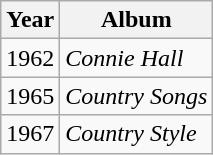<table class="wikitable">
<tr>
<th>Year</th>
<th>Album</th>
</tr>
<tr>
<td>1962</td>
<td><em>Connie Hall</em></td>
</tr>
<tr>
<td>1965</td>
<td><em>Country Songs</em></td>
</tr>
<tr>
<td>1967</td>
<td><em>Country Style</em></td>
</tr>
</table>
